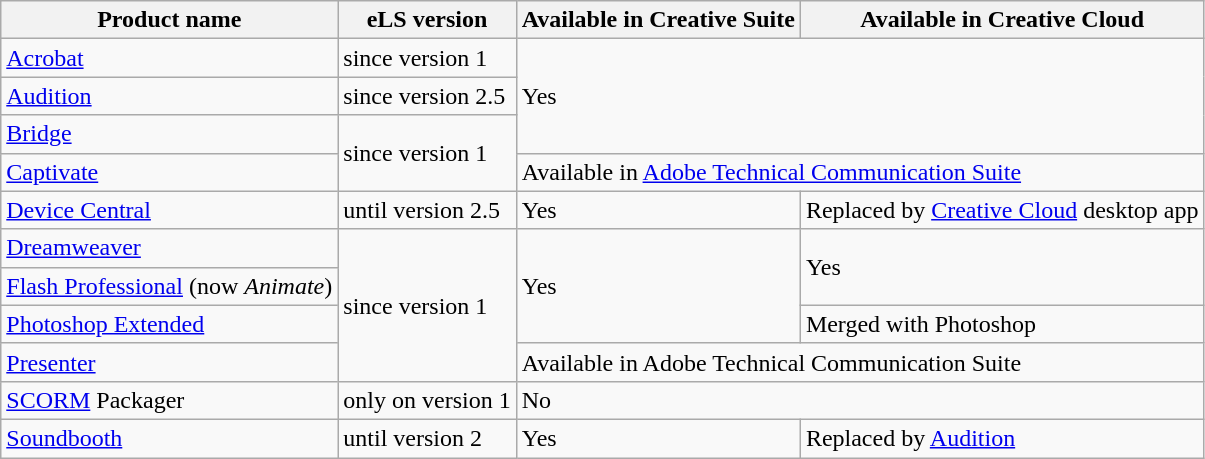<table class="wikitable" style="text-align:left">
<tr>
<th>Product name</th>
<th>eLS version</th>
<th>Available in Creative Suite</th>
<th>Available in Creative Cloud</th>
</tr>
<tr>
<td><a href='#'>Acrobat</a></td>
<td>since version 1</td>
<td colspan="2" rowspan="3">Yes</td>
</tr>
<tr>
<td><a href='#'>Audition</a></td>
<td>since version 2.5</td>
</tr>
<tr>
<td><a href='#'>Bridge</a></td>
<td rowspan="2">since version 1</td>
</tr>
<tr>
<td><a href='#'>Captivate</a></td>
<td colspan="2">Available in <a href='#'>Adobe Technical Communication Suite</a></td>
</tr>
<tr>
<td><a href='#'>Device Central</a></td>
<td>until version 2.5</td>
<td>Yes</td>
<td>Replaced by <a href='#'>Creative Cloud</a> desktop app</td>
</tr>
<tr>
<td><a href='#'>Dreamweaver</a></td>
<td rowspan="4">since version 1</td>
<td rowspan="3">Yes</td>
<td rowspan="2">Yes</td>
</tr>
<tr>
<td><a href='#'>Flash Professional</a> (now <em>Animate</em>)</td>
</tr>
<tr>
<td><a href='#'>Photoshop Extended</a></td>
<td>Merged with Photoshop</td>
</tr>
<tr>
<td><a href='#'>Presenter</a></td>
<td colspan="2">Available in Adobe Technical Communication Suite</td>
</tr>
<tr>
<td><a href='#'>SCORM</a> Packager</td>
<td>only on version 1</td>
<td colspan="2">No</td>
</tr>
<tr>
<td><a href='#'>Soundbooth</a></td>
<td>until version 2</td>
<td>Yes</td>
<td>Replaced by <a href='#'>Audition</a></td>
</tr>
</table>
